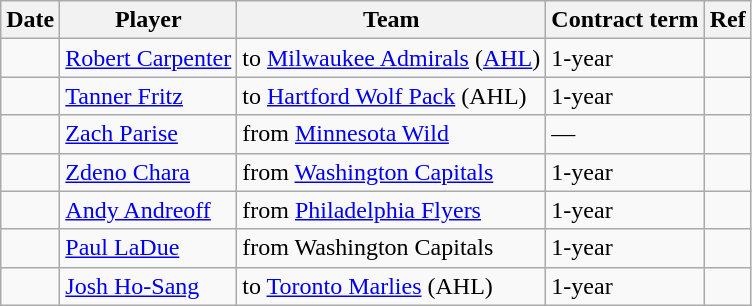<table class="wikitable">
<tr>
<th>Date</th>
<th>Player</th>
<th>Team</th>
<th>Contract term</th>
<th>Ref</th>
</tr>
<tr>
<td></td>
<td><a href='#'>Robert Carpenter</a></td>
<td>to <a href='#'>Milwaukee Admirals</a> (<a href='#'>AHL</a>)</td>
<td>1-year</td>
<td></td>
</tr>
<tr>
<td></td>
<td><a href='#'>Tanner Fritz</a></td>
<td>to <a href='#'>Hartford Wolf Pack</a> (AHL)</td>
<td>1-year</td>
<td></td>
</tr>
<tr>
<td></td>
<td><a href='#'>Zach Parise</a></td>
<td>from <a href='#'>Minnesota Wild</a></td>
<td>—</td>
<td></td>
</tr>
<tr>
<td></td>
<td><a href='#'>Zdeno Chara</a></td>
<td>from <a href='#'>Washington Capitals</a></td>
<td>1-year</td>
<td></td>
</tr>
<tr>
<td></td>
<td><a href='#'>Andy Andreoff</a></td>
<td>from <a href='#'>Philadelphia Flyers</a></td>
<td>1-year</td>
<td></td>
</tr>
<tr>
<td></td>
<td><a href='#'>Paul LaDue</a></td>
<td>from Washington Capitals</td>
<td>1-year</td>
<td></td>
</tr>
<tr>
<td></td>
<td><a href='#'>Josh Ho-Sang</a></td>
<td>to <a href='#'>Toronto Marlies</a> (AHL)</td>
<td>1-year</td>
<td></td>
</tr>
</table>
